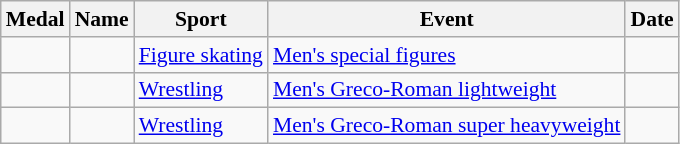<table class="wikitable sortable" style="font-size:90%">
<tr>
<th>Medal</th>
<th>Name</th>
<th>Sport</th>
<th>Event</th>
<th>Date</th>
</tr>
<tr>
<td></td>
<td></td>
<td><a href='#'>Figure skating</a></td>
<td><a href='#'>Men's special figures</a></td>
<td></td>
</tr>
<tr>
<td></td>
<td></td>
<td><a href='#'>Wrestling</a></td>
<td><a href='#'>Men's Greco-Roman lightweight</a></td>
<td></td>
</tr>
<tr>
<td></td>
<td></td>
<td><a href='#'>Wrestling</a></td>
<td><a href='#'>Men's Greco-Roman super heavyweight</a></td>
<td></td>
</tr>
</table>
